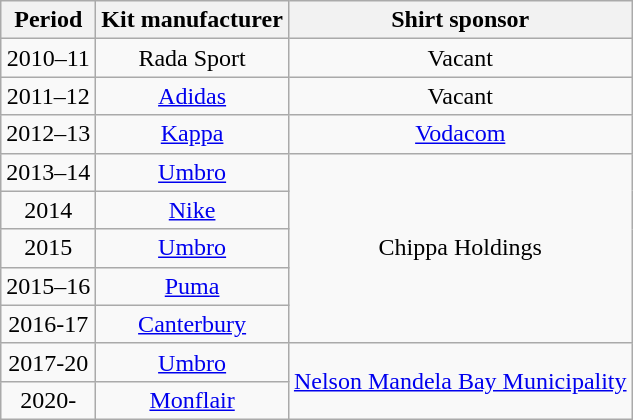<table class="wikitable" style="text-align:center;margin-left:1em">
<tr>
<th>Period</th>
<th>Kit manufacturer</th>
<th>Shirt sponsor</th>
</tr>
<tr>
<td>2010–11</td>
<td>Rada Sport</td>
<td>Vacant</td>
</tr>
<tr>
<td>2011–12</td>
<td><a href='#'>Adidas</a></td>
<td>Vacant</td>
</tr>
<tr>
<td>2012–13</td>
<td rowspan=1><a href='#'>Kappa</a></td>
<td><a href='#'>Vodacom</a></td>
</tr>
<tr>
<td>2013–14</td>
<td><a href='#'>Umbro</a></td>
<td rowspan=5>Chippa Holdings</td>
</tr>
<tr>
<td>2014</td>
<td><a href='#'>Nike</a></td>
</tr>
<tr>
<td>2015</td>
<td><a href='#'>Umbro</a></td>
</tr>
<tr>
<td>2015–16</td>
<td><a href='#'>Puma</a></td>
</tr>
<tr>
<td>2016-17</td>
<td><a href='#'>Canterbury</a></td>
</tr>
<tr>
<td>2017-20</td>
<td><a href='#'>Umbro</a></td>
<td rowspan=2><a href='#'>Nelson Mandela Bay Municipality</a></td>
</tr>
<tr>
<td>2020-</td>
<td><a href='#'>Monflair</a></td>
</tr>
</table>
